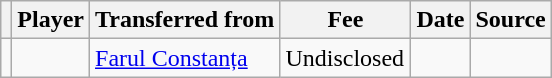<table class="wikitable plainrowheaders sortable">
<tr>
<th></th>
<th scope="col">Player</th>
<th>Transferred from</th>
<th style="width: 80px;">Fee</th>
<th scope="col">Date</th>
<th scope="col">Source</th>
</tr>
<tr>
<td align="center"></td>
<td> </td>
<td> <a href='#'>Farul Constanța</a></td>
<td>Undisclosed</td>
<td></td>
<td></td>
</tr>
</table>
